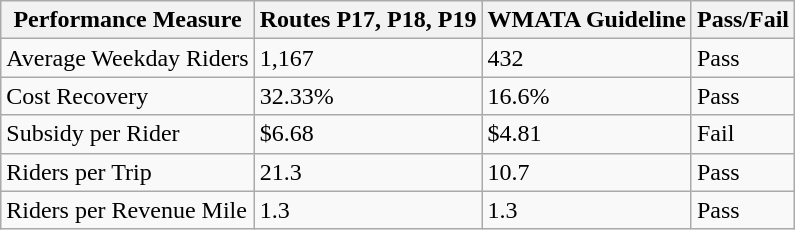<table class="wikitable">
<tr>
<th>Performance Measure</th>
<th>Routes P17, P18, P19</th>
<th>WMATA Guideline</th>
<th>Pass/Fail</th>
</tr>
<tr>
<td>Average Weekday Riders</td>
<td>1,167</td>
<td>432</td>
<td>Pass</td>
</tr>
<tr>
<td>Cost Recovery</td>
<td>32.33%</td>
<td>16.6%</td>
<td>Pass</td>
</tr>
<tr>
<td>Subsidy per Rider</td>
<td>$6.68</td>
<td>$4.81</td>
<td>Fail</td>
</tr>
<tr>
<td>Riders per Trip</td>
<td>21.3</td>
<td>10.7</td>
<td>Pass</td>
</tr>
<tr>
<td>Riders per Revenue Mile</td>
<td>1.3</td>
<td>1.3</td>
<td>Pass</td>
</tr>
</table>
